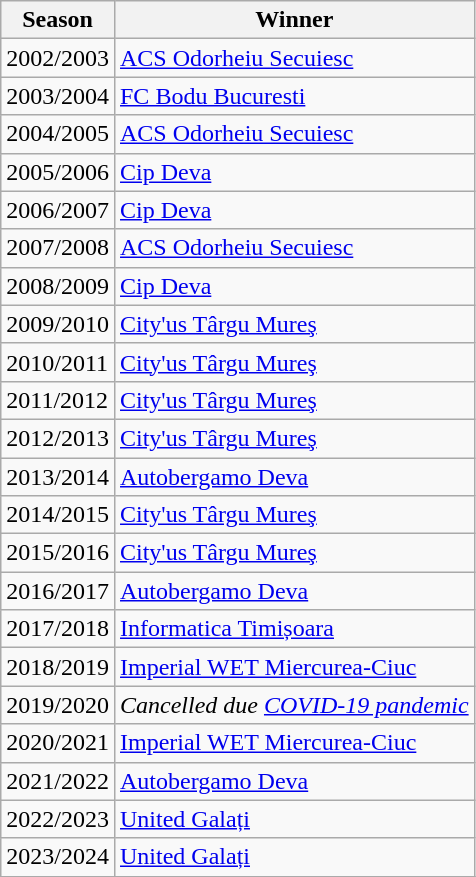<table class="wikitable sortable">
<tr>
<th>Season</th>
<th>Winner</th>
</tr>
<tr>
<td>2002/2003</td>
<td><a href='#'>ACS Odorheiu Secuiesc</a></td>
</tr>
<tr>
<td>2003/2004</td>
<td><a href='#'>FC Bodu Bucuresti</a></td>
</tr>
<tr>
<td>2004/2005</td>
<td><a href='#'>ACS Odorheiu Secuiesc</a></td>
</tr>
<tr>
<td>2005/2006</td>
<td><a href='#'>Cip Deva</a></td>
</tr>
<tr>
<td>2006/2007</td>
<td><a href='#'>Cip Deva</a></td>
</tr>
<tr>
<td>2007/2008</td>
<td><a href='#'>ACS Odorheiu Secuiesc</a></td>
</tr>
<tr>
<td>2008/2009</td>
<td><a href='#'>Cip Deva</a></td>
</tr>
<tr>
<td>2009/2010</td>
<td><a href='#'>City'us Târgu Mureş</a></td>
</tr>
<tr>
<td>2010/2011</td>
<td><a href='#'>City'us Târgu Mureş</a></td>
</tr>
<tr>
<td>2011/2012</td>
<td><a href='#'>City'us Târgu Mureş</a></td>
</tr>
<tr>
<td>2012/2013</td>
<td><a href='#'>City'us Târgu Mureş</a></td>
</tr>
<tr>
<td>2013/2014</td>
<td><a href='#'>Autobergamo Deva</a></td>
</tr>
<tr>
<td>2014/2015</td>
<td><a href='#'>City'us Târgu Mureş</a></td>
</tr>
<tr>
<td>2015/2016</td>
<td><a href='#'>City'us Târgu Mureş</a></td>
</tr>
<tr>
<td>2016/2017</td>
<td><a href='#'>Autobergamo Deva</a></td>
</tr>
<tr>
<td>2017/2018</td>
<td><a href='#'>Informatica Timișoara</a></td>
</tr>
<tr>
<td>2018/2019</td>
<td><a href='#'>Imperial WET Miercurea-Ciuc</a></td>
</tr>
<tr>
<td>2019/2020</td>
<td><em>Cancelled due <a href='#'>COVID-19 pandemic</a></em></td>
</tr>
<tr>
<td>2020/2021</td>
<td><a href='#'>Imperial WET Miercurea-Ciuc</a></td>
</tr>
<tr>
<td>2021/2022</td>
<td><a href='#'>Autobergamo Deva</a></td>
</tr>
<tr>
<td>2022/2023</td>
<td><a href='#'>United Galați</a></td>
</tr>
<tr>
<td>2023/2024</td>
<td><a href='#'>United Galați</a></td>
</tr>
<tr>
</tr>
</table>
